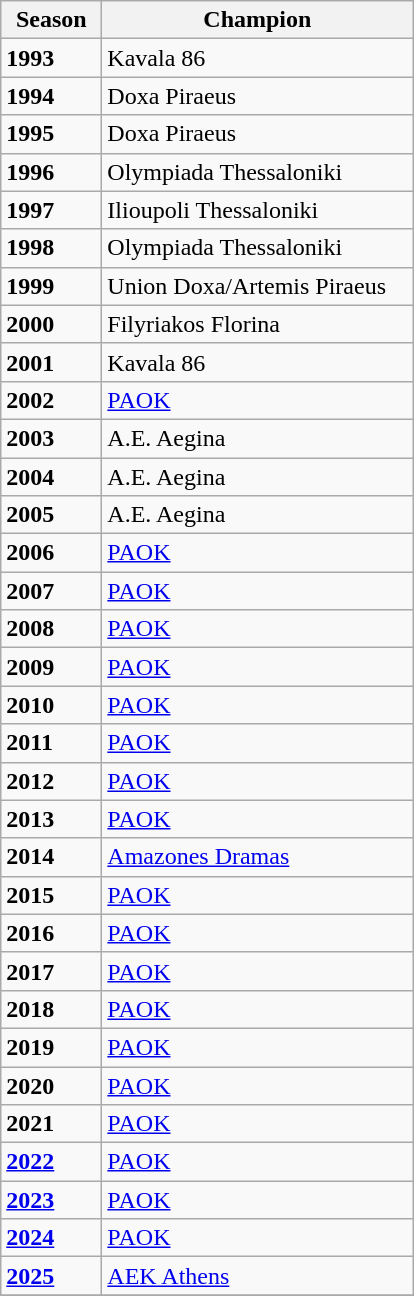<table class="wikitable">
<tr>
<th width="60">Season</th>
<th width="200">Champion</th>
</tr>
<tr>
<td><strong>1993</strong></td>
<td>Kavala 86</td>
</tr>
<tr>
<td><strong>1994</strong></td>
<td>Doxa Piraeus</td>
</tr>
<tr>
<td><strong>1995</strong></td>
<td>Doxa Piraeus</td>
</tr>
<tr>
<td><strong>1996</strong></td>
<td>Olympiada Thessaloniki</td>
</tr>
<tr>
<td><strong>1997</strong></td>
<td>Ilioupoli Thessaloniki</td>
</tr>
<tr>
<td><strong>1998</strong></td>
<td>Olympiada Thessaloniki</td>
</tr>
<tr>
<td><strong>1999</strong></td>
<td>Union Doxa/Artemis Piraeus</td>
</tr>
<tr>
<td><strong>2000</strong></td>
<td>Filyriakos Florina</td>
</tr>
<tr>
<td><strong>2001</strong></td>
<td>Kavala 86</td>
</tr>
<tr>
<td><strong>2002</strong></td>
<td><a href='#'>PAOK</a></td>
</tr>
<tr>
<td><strong>2003</strong></td>
<td>A.E. Aegina</td>
</tr>
<tr>
<td><strong>2004</strong></td>
<td>A.E. Aegina</td>
</tr>
<tr>
<td><strong>2005</strong></td>
<td>A.E. Aegina</td>
</tr>
<tr>
<td><strong>2006</strong></td>
<td><a href='#'>PAOK</a></td>
</tr>
<tr>
<td><strong>2007</strong></td>
<td><a href='#'>PAOK</a></td>
</tr>
<tr>
<td><strong>2008</strong></td>
<td><a href='#'>PAOK</a></td>
</tr>
<tr>
<td><strong>2009</strong></td>
<td><a href='#'>PAOK</a></td>
</tr>
<tr>
<td><strong>2010</strong></td>
<td><a href='#'>PAOK</a></td>
</tr>
<tr>
<td><strong>2011</strong></td>
<td><a href='#'>PAOK</a></td>
</tr>
<tr>
<td><strong>2012</strong></td>
<td><a href='#'>PAOK</a></td>
</tr>
<tr>
<td><strong>2013</strong></td>
<td><a href='#'>PAOK</a></td>
</tr>
<tr>
<td><strong>2014</strong></td>
<td><a href='#'>Amazones Dramas</a></td>
</tr>
<tr>
<td><strong>2015</strong></td>
<td><a href='#'>PAOK</a></td>
</tr>
<tr>
<td><strong>2016</strong></td>
<td><a href='#'>PAOK</a></td>
</tr>
<tr>
<td><strong>2017</strong></td>
<td><a href='#'>PAOK</a></td>
</tr>
<tr>
<td><strong>2018</strong></td>
<td><a href='#'>PAOK</a></td>
</tr>
<tr>
<td><strong>2019</strong></td>
<td><a href='#'>PAOK</a></td>
</tr>
<tr>
<td><strong>2020</strong></td>
<td><a href='#'>PAOK</a></td>
</tr>
<tr>
<td><strong>2021</strong></td>
<td><a href='#'>PAOK</a></td>
</tr>
<tr>
<td><strong><a href='#'>2022</a></strong></td>
<td><a href='#'>PAOK</a></td>
</tr>
<tr>
<td><strong><a href='#'>2023</a></strong></td>
<td><a href='#'>PAOK</a></td>
</tr>
<tr>
<td><strong><a href='#'>2024</a></strong></td>
<td><a href='#'>PAOK</a></td>
</tr>
<tr>
<td><strong><a href='#'>2025</a></strong></td>
<td><a href='#'>AEK Athens</a></td>
</tr>
<tr>
</tr>
</table>
